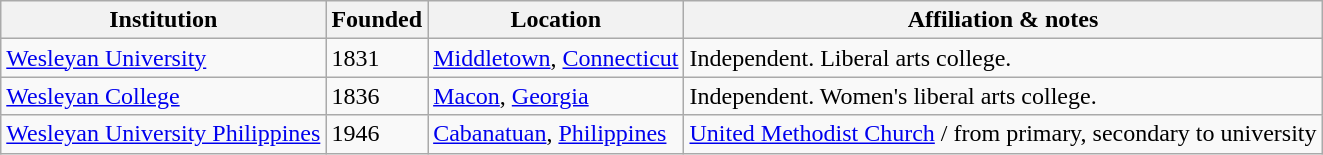<table class="wikitable">
<tr>
<th>Institution</th>
<th>Founded</th>
<th>Location</th>
<th>Affiliation & notes</th>
</tr>
<tr>
<td><a href='#'>Wesleyan University</a></td>
<td>1831</td>
<td><a href='#'>Middletown</a>, <a href='#'>Connecticut</a></td>
<td>Independent. Liberal arts college.</td>
</tr>
<tr>
<td><a href='#'>Wesleyan College</a></td>
<td>1836</td>
<td><a href='#'>Macon</a>, <a href='#'>Georgia</a></td>
<td>Independent. Women's liberal arts college.</td>
</tr>
<tr>
<td><a href='#'>Wesleyan University Philippines</a></td>
<td>1946</td>
<td><a href='#'>Cabanatuan</a>, <a href='#'>Philippines</a></td>
<td><a href='#'>United Methodist Church</a> / from primary, secondary to university</td>
</tr>
</table>
